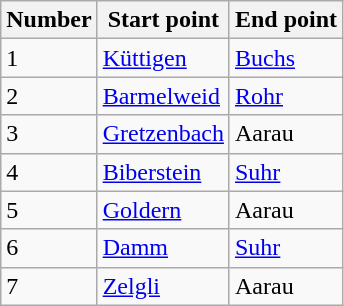<table class="wikitable">
<tr>
<th>Number</th>
<th>Start point</th>
<th>End point</th>
</tr>
<tr>
<td>1</td>
<td><a href='#'>Küttigen</a></td>
<td><a href='#'>Buchs</a></td>
</tr>
<tr>
<td>2</td>
<td><a href='#'>Barmelweid</a></td>
<td><a href='#'>Rohr</a></td>
</tr>
<tr>
<td>3</td>
<td><a href='#'>Gretzenbach</a></td>
<td>Aarau</td>
</tr>
<tr>
<td>4</td>
<td><a href='#'>Biberstein</a></td>
<td><a href='#'>Suhr</a></td>
</tr>
<tr>
<td>5</td>
<td><a href='#'>Goldern</a></td>
<td>Aarau</td>
</tr>
<tr>
<td>6</td>
<td><a href='#'>Damm</a></td>
<td><a href='#'>Suhr</a></td>
</tr>
<tr>
<td>7</td>
<td><a href='#'>Zelgli</a></td>
<td>Aarau</td>
</tr>
</table>
